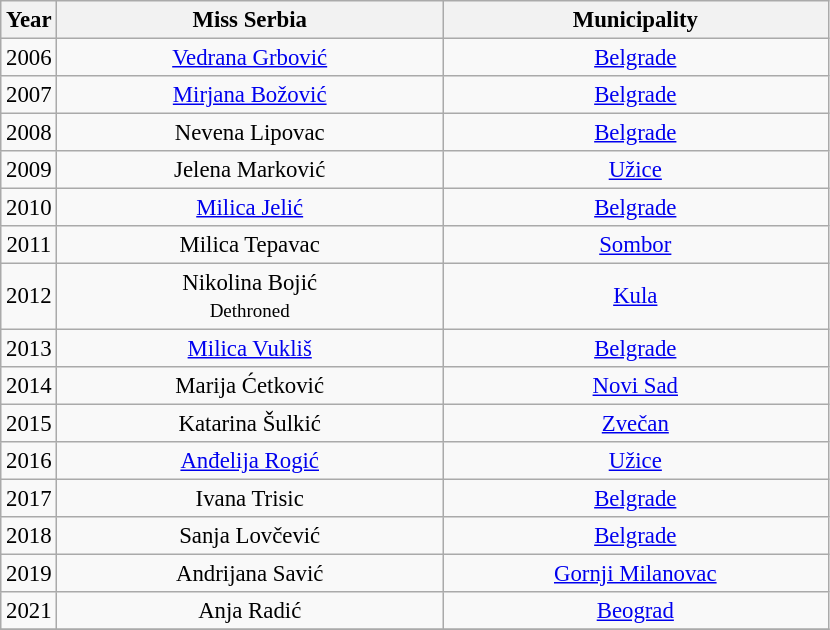<table class="wikitable sortable" style="font-size:95%; text-align:center;">
<tr>
<th !width="60">Year</th>
<th width="250">Miss Serbia</th>
<th width="250">Municipality</th>
</tr>
<tr>
<td>2006</td>
<td><a href='#'>Vedrana Grbović</a></td>
<td><a href='#'>Belgrade</a></td>
</tr>
<tr>
<td>2007</td>
<td><a href='#'>Mirjana Božović</a></td>
<td><a href='#'>Belgrade</a></td>
</tr>
<tr>
<td>2008</td>
<td>Nevena Lipovac</td>
<td><a href='#'>Belgrade</a></td>
</tr>
<tr>
<td>2009</td>
<td>Jelena Marković</td>
<td><a href='#'>Užice</a></td>
</tr>
<tr>
<td>2010</td>
<td><a href='#'>Milica Jelić</a></td>
<td><a href='#'>Belgrade</a></td>
</tr>
<tr>
<td>2011</td>
<td>Milica Tepavac</td>
<td><a href='#'>Sombor</a></td>
</tr>
<tr>
<td>2012</td>
<td>Nikolina Bojić<br><small>Dethroned</small></td>
<td><a href='#'>Kula</a></td>
</tr>
<tr>
<td>2013</td>
<td><a href='#'>Milica Vukliš</a></td>
<td><a href='#'>Belgrade</a></td>
</tr>
<tr>
<td>2014</td>
<td>Marija Ćetković</td>
<td><a href='#'>Novi Sad</a></td>
</tr>
<tr>
<td>2015</td>
<td>Katarina Šulkić</td>
<td><a href='#'>Zvečan</a></td>
</tr>
<tr>
<td>2016</td>
<td><a href='#'>Anđelija Rogić</a></td>
<td><a href='#'>Užice</a></td>
</tr>
<tr>
<td>2017</td>
<td>Ivana Trisic</td>
<td><a href='#'>Belgrade</a></td>
</tr>
<tr>
<td>2018</td>
<td>Sanja Lovčević</td>
<td><a href='#'>Belgrade</a></td>
</tr>
<tr>
<td>2019</td>
<td>Andrijana Savić</td>
<td><a href='#'>Gornji Milanovac</a></td>
</tr>
<tr>
<td>2021</td>
<td>Anja Radić</td>
<td><a href='#'>Beograd</a></td>
</tr>
<tr>
</tr>
</table>
